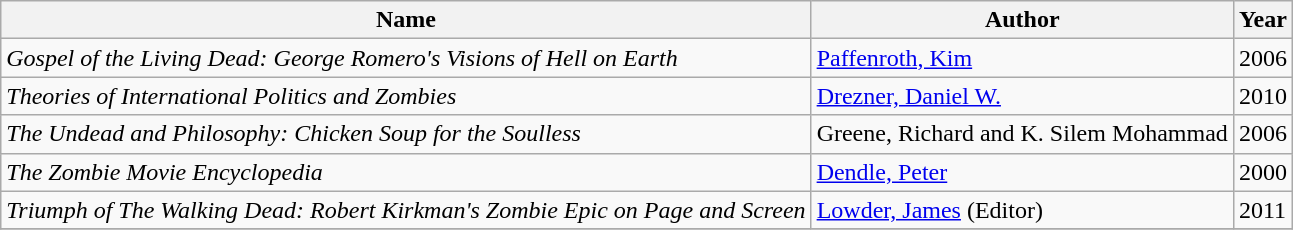<table class="wikitable sortable">
<tr>
<th>Name</th>
<th>Author</th>
<th>Year</th>
</tr>
<tr>
<td><em>Gospel of the Living Dead: George Romero's Visions of Hell on Earth</em></td>
<td><a href='#'>Paffenroth, Kim</a></td>
<td>2006</td>
</tr>
<tr>
<td><em>Theories of International Politics and Zombies</em></td>
<td><a href='#'>Drezner, Daniel W.</a></td>
<td>2010</td>
</tr>
<tr>
<td><em>The Undead and Philosophy: Chicken Soup for the Soulless</em></td>
<td>Greene, Richard and K. Silem Mohammad</td>
<td>2006</td>
</tr>
<tr>
<td><em>The Zombie Movie Encyclopedia</em></td>
<td><a href='#'>Dendle, Peter</a></td>
<td>2000</td>
</tr>
<tr>
<td><em>Triumph of The Walking Dead: Robert Kirkman's Zombie Epic on Page and Screen</em></td>
<td><a href='#'>Lowder, James</a> (Editor)</td>
<td>2011</td>
</tr>
<tr>
</tr>
</table>
